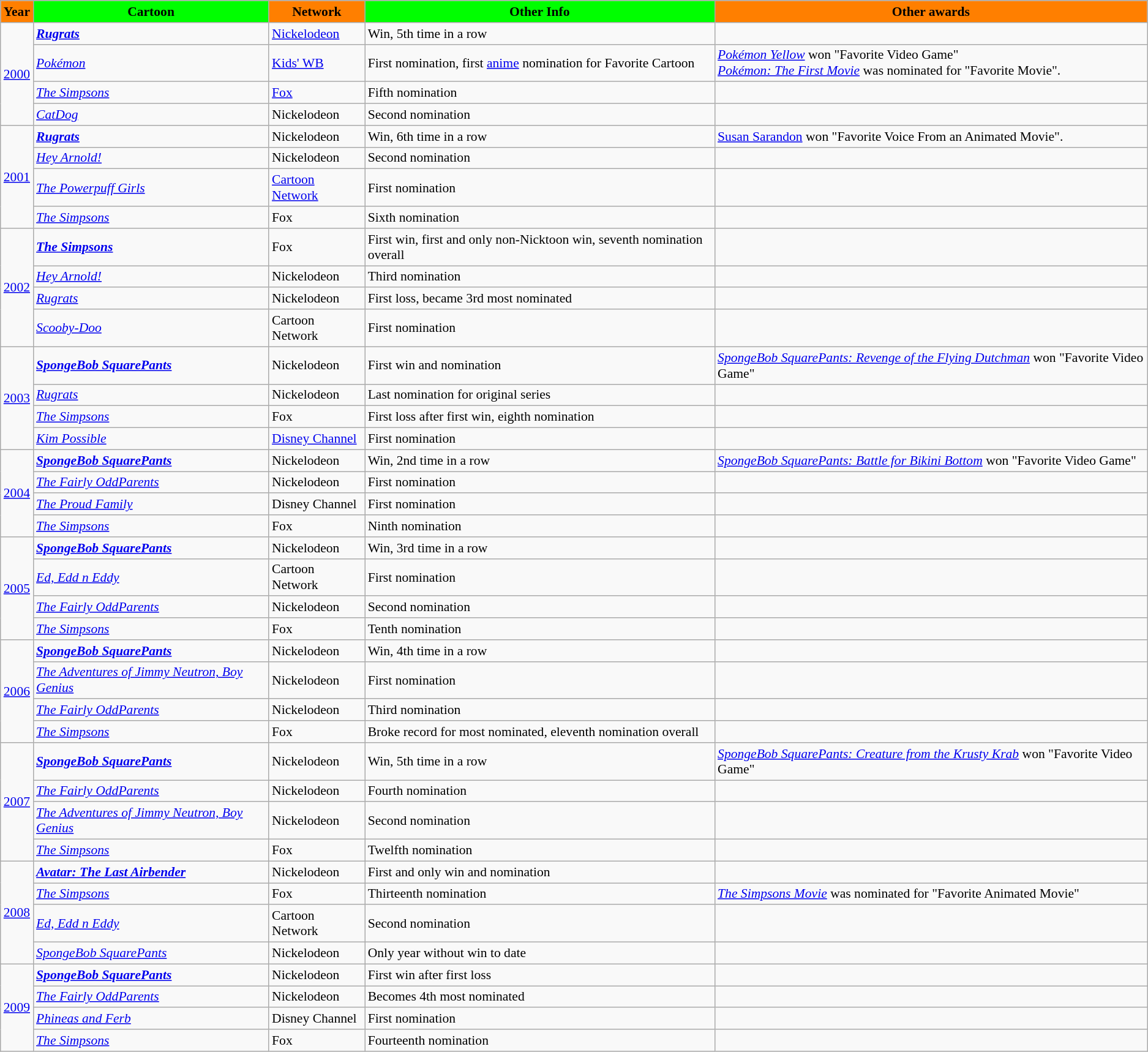<table class="wikitable" style="font-size:90%;">
<tr>
<th style="background:#FF7F00;">Year</th>
<th style="background:#00FF00;">Cartoon</th>
<th style="background:#FF7F00;">Network</th>
<th style="background:#00FF00;">Other Info</th>
<th style="background:#FF7F00;">Other awards</th>
</tr>
<tr>
<td rowspan="4"><a href='#'>2000</a></td>
<td><strong><em><a href='#'>Rugrats</a></em></strong></td>
<td><a href='#'>Nickelodeon</a></td>
<td>Win, 5th time in a row</td>
<td></td>
</tr>
<tr>
<td><em><a href='#'>Pokémon</a></em></td>
<td><a href='#'>Kids' WB</a></td>
<td>First nomination, first <a href='#'>anime</a> nomination for Favorite Cartoon</td>
<td><em><a href='#'>Pokémon Yellow</a></em> won "Favorite Video Game" <br> <em><a href='#'>Pokémon: The First Movie</a></em> was nominated for "Favorite Movie".</td>
</tr>
<tr>
<td><em><a href='#'>The Simpsons</a></em></td>
<td><a href='#'>Fox</a></td>
<td>Fifth nomination</td>
<td></td>
</tr>
<tr>
<td><em><a href='#'>CatDog</a></em></td>
<td>Nickelodeon</td>
<td>Second nomination</td>
<td></td>
</tr>
<tr>
<td rowspan="4"><a href='#'>2001</a></td>
<td><strong><em><a href='#'>Rugrats</a></em></strong></td>
<td>Nickelodeon</td>
<td>Win, 6th time in a row</td>
<td><a href='#'>Susan Sarandon</a> won "Favorite Voice From an Animated Movie".</td>
</tr>
<tr>
<td><em><a href='#'>Hey Arnold!</a></em></td>
<td>Nickelodeon</td>
<td>Second nomination</td>
<td></td>
</tr>
<tr>
<td><em><a href='#'>The Powerpuff Girls</a></em></td>
<td><a href='#'>Cartoon Network</a></td>
<td>First nomination</td>
<td></td>
</tr>
<tr>
<td><em><a href='#'>The Simpsons</a></em></td>
<td>Fox</td>
<td>Sixth nomination</td>
<td></td>
</tr>
<tr>
<td rowspan="4"><a href='#'>2002</a></td>
<td><strong><em><a href='#'>The Simpsons</a></em></strong></td>
<td>Fox</td>
<td>First win, first and only non-Nicktoon win, seventh nomination overall</td>
<td></td>
</tr>
<tr>
<td><em><a href='#'>Hey Arnold!</a></em></td>
<td>Nickelodeon</td>
<td>Third nomination</td>
<td></td>
</tr>
<tr>
<td><em><a href='#'>Rugrats</a></em></td>
<td>Nickelodeon</td>
<td>First loss, became 3rd most nominated</td>
<td></td>
</tr>
<tr>
<td><em><a href='#'>Scooby-Doo</a></em></td>
<td>Cartoon Network</td>
<td>First nomination</td>
<td></td>
</tr>
<tr>
<td rowspan="4"><a href='#'>2003</a></td>
<td><strong><em><a href='#'>SpongeBob SquarePants</a></em></strong></td>
<td>Nickelodeon</td>
<td>First win and nomination</td>
<td><em><a href='#'>SpongeBob SquarePants: Revenge of the Flying Dutchman</a></em> won "Favorite Video Game"</td>
</tr>
<tr>
<td><em><a href='#'>Rugrats</a></em></td>
<td>Nickelodeon</td>
<td>Last nomination for original series</td>
<td></td>
</tr>
<tr>
<td><em><a href='#'>The Simpsons</a></em></td>
<td>Fox</td>
<td>First loss after first win, eighth nomination</td>
<td></td>
</tr>
<tr>
<td><em><a href='#'>Kim Possible</a></em></td>
<td><a href='#'>Disney Channel</a></td>
<td>First nomination</td>
<td></td>
</tr>
<tr>
<td rowspan="4"><a href='#'>2004</a></td>
<td><strong><em><a href='#'>SpongeBob SquarePants</a></em></strong></td>
<td>Nickelodeon</td>
<td>Win, 2nd time in a row</td>
<td><em><a href='#'>SpongeBob SquarePants: Battle for Bikini Bottom</a></em> won "Favorite Video Game"</td>
</tr>
<tr>
<td><em><a href='#'>The Fairly OddParents</a></em></td>
<td>Nickelodeon</td>
<td>First nomination</td>
<td></td>
</tr>
<tr>
<td><em><a href='#'>The Proud Family</a></em></td>
<td>Disney Channel</td>
<td>First nomination</td>
<td></td>
</tr>
<tr>
<td><em><a href='#'>The Simpsons</a></em></td>
<td>Fox</td>
<td>Ninth nomination</td>
<td></td>
</tr>
<tr>
<td rowspan="4"><a href='#'>2005</a></td>
<td><strong><em><a href='#'>SpongeBob SquarePants</a></em></strong></td>
<td>Nickelodeon</td>
<td>Win, 3rd time in a row</td>
<td></td>
</tr>
<tr>
<td><em><a href='#'>Ed, Edd n Eddy</a></em></td>
<td>Cartoon Network</td>
<td>First nomination</td>
<td></td>
</tr>
<tr>
<td><em><a href='#'>The Fairly OddParents</a></em></td>
<td>Nickelodeon</td>
<td>Second nomination</td>
<td></td>
</tr>
<tr>
<td><em><a href='#'>The Simpsons</a></em></td>
<td>Fox</td>
<td>Tenth nomination</td>
<td></td>
</tr>
<tr>
<td rowspan="4"><a href='#'>2006</a></td>
<td><strong><em><a href='#'>SpongeBob SquarePants</a></em></strong></td>
<td>Nickelodeon</td>
<td>Win, 4th time in a row</td>
<td></td>
</tr>
<tr>
<td><em><a href='#'>The Adventures of Jimmy Neutron, Boy Genius</a></em></td>
<td>Nickelodeon</td>
<td>First nomination</td>
<td></td>
</tr>
<tr>
<td><em><a href='#'>The Fairly OddParents</a></em></td>
<td>Nickelodeon</td>
<td>Third nomination</td>
<td></td>
</tr>
<tr>
<td><em><a href='#'>The Simpsons</a></em></td>
<td>Fox</td>
<td>Broke record for most nominated, eleventh nomination overall</td>
<td></td>
</tr>
<tr>
<td rowspan="4"><a href='#'>2007</a></td>
<td><strong><em><a href='#'>SpongeBob SquarePants</a></em></strong></td>
<td>Nickelodeon</td>
<td>Win, 5th time in a row</td>
<td><em><a href='#'>SpongeBob SquarePants: Creature from the Krusty Krab</a></em> won "Favorite Video Game"</td>
</tr>
<tr>
<td><em><a href='#'>The Fairly OddParents</a></em></td>
<td>Nickelodeon</td>
<td>Fourth nomination</td>
<td></td>
</tr>
<tr>
<td><em><a href='#'>The Adventures of Jimmy Neutron, Boy Genius</a></em></td>
<td>Nickelodeon</td>
<td>Second nomination</td>
<td></td>
</tr>
<tr>
<td><em><a href='#'>The Simpsons</a></em></td>
<td>Fox</td>
<td>Twelfth nomination</td>
<td></td>
</tr>
<tr>
<td rowspan="4"><a href='#'>2008</a></td>
<td><strong><em><a href='#'>Avatar: The Last Airbender</a></em></strong></td>
<td>Nickelodeon</td>
<td>First and only win and nomination</td>
<td></td>
</tr>
<tr>
<td><em><a href='#'>The Simpsons</a></em></td>
<td>Fox</td>
<td>Thirteenth nomination</td>
<td><em><a href='#'>The Simpsons Movie</a></em> was nominated for "Favorite Animated Movie"</td>
</tr>
<tr>
<td><em><a href='#'>Ed, Edd n Eddy</a></em></td>
<td>Cartoon Network</td>
<td>Second nomination</td>
<td></td>
</tr>
<tr>
<td><em><a href='#'>SpongeBob SquarePants</a></em></td>
<td>Nickelodeon</td>
<td>Only year without win to date</td>
<td></td>
</tr>
<tr>
<td rowspan="4"><a href='#'>2009</a></td>
<td><strong><em><a href='#'>SpongeBob SquarePants</a></em></strong></td>
<td>Nickelodeon</td>
<td>First win after first loss</td>
<td></td>
</tr>
<tr>
<td><em><a href='#'>The Fairly OddParents</a></em></td>
<td>Nickelodeon</td>
<td>Becomes 4th most nominated</td>
<td></td>
</tr>
<tr>
<td><em><a href='#'>Phineas and Ferb</a></em></td>
<td>Disney Channel</td>
<td>First nomination</td>
<td></td>
</tr>
<tr>
<td><em><a href='#'>The Simpsons</a></em></td>
<td>Fox</td>
<td>Fourteenth nomination</td>
<td></td>
</tr>
</table>
